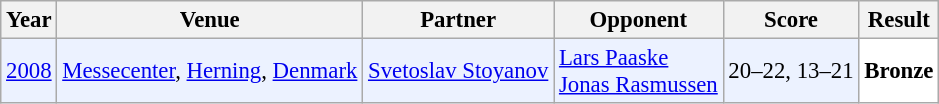<table class="sortable wikitable" style="font-size: 95%;">
<tr>
<th>Year</th>
<th>Venue</th>
<th>Partner</th>
<th>Opponent</th>
<th>Score</th>
<th>Result</th>
</tr>
<tr style="background:#ECF2FF">
<td align="center"><a href='#'>2008</a></td>
<td align="left"><a href='#'>Messecenter</a>, <a href='#'>Herning</a>, <a href='#'>Denmark</a></td>
<td align="left"> <a href='#'>Svetoslav Stoyanov</a></td>
<td align="left"> <a href='#'>Lars Paaske</a><br> <a href='#'>Jonas Rasmussen</a></td>
<td align="left">20–22, 13–21</td>
<td style="text-align:left; background:white"> <strong>Bronze</strong></td>
</tr>
</table>
